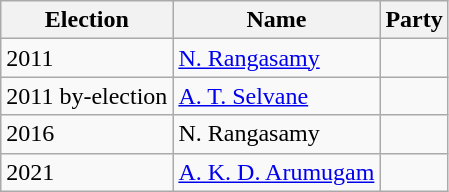<table class="wikitable">
<tr>
<th>Election</th>
<th>Name</th>
<th colspan="2">Party</th>
</tr>
<tr>
<td>2011</td>
<td><a href='#'>N. Rangasamy</a></td>
<td></td>
</tr>
<tr>
<td>2011 by-election</td>
<td><a href='#'>A. T. Selvane</a></td>
<td></td>
</tr>
<tr>
<td>2016</td>
<td>N. Rangasamy</td>
<td></td>
</tr>
<tr>
<td>2021</td>
<td><a href='#'>A. K. D. Arumugam</a></td>
<td></td>
</tr>
</table>
